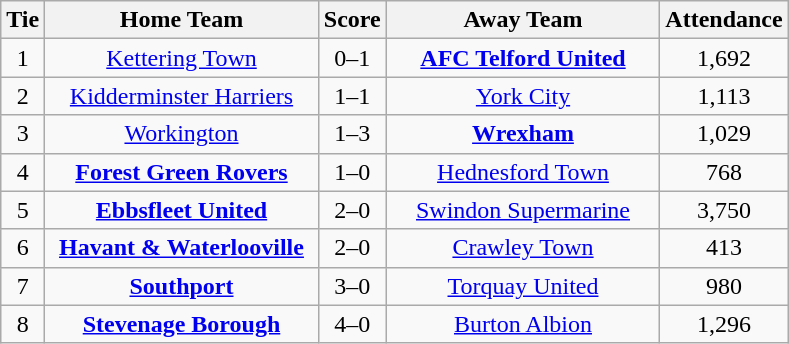<table class="wikitable" style="text-align:center;">
<tr>
<th width=20>Tie</th>
<th width=175>Home Team</th>
<th width=20>Score</th>
<th width=175>Away Team</th>
<th width=20>Attendance</th>
</tr>
<tr>
<td>1</td>
<td><a href='#'>Kettering Town</a></td>
<td>0–1</td>
<td><strong><a href='#'>AFC Telford United</a></strong></td>
<td>1,692</td>
</tr>
<tr>
<td>2</td>
<td><a href='#'>Kidderminster Harriers</a></td>
<td>1–1</td>
<td><a href='#'>York City</a></td>
<td>1,113</td>
</tr>
<tr>
<td>3</td>
<td><a href='#'>Workington</a></td>
<td>1–3</td>
<td><strong><a href='#'>Wrexham</a></strong></td>
<td>1,029</td>
</tr>
<tr>
<td>4</td>
<td><strong><a href='#'>Forest Green Rovers</a></strong></td>
<td>1–0</td>
<td><a href='#'>Hednesford Town</a></td>
<td>768</td>
</tr>
<tr>
<td>5</td>
<td><strong><a href='#'>Ebbsfleet United</a></strong></td>
<td>2–0</td>
<td><a href='#'>Swindon Supermarine</a></td>
<td>3,750</td>
</tr>
<tr>
<td>6</td>
<td><strong><a href='#'>Havant & Waterlooville</a></strong></td>
<td>2–0</td>
<td><a href='#'>Crawley Town</a></td>
<td>413</td>
</tr>
<tr>
<td>7</td>
<td><strong><a href='#'>Southport</a></strong></td>
<td>3–0</td>
<td><a href='#'>Torquay United</a></td>
<td>980</td>
</tr>
<tr>
<td>8</td>
<td><strong><a href='#'>Stevenage Borough</a></strong></td>
<td>4–0</td>
<td><a href='#'>Burton Albion</a></td>
<td>1,296</td>
</tr>
</table>
